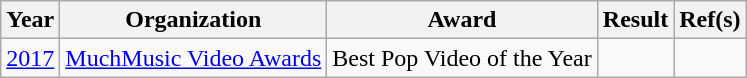<table class="wikitable plainrowheaders">
<tr align=center>
<th scope="col">Year</th>
<th scope="col">Organization</th>
<th scope="col">Award</th>
<th scope="col">Result</th>
<th scope="col">Ref(s)</th>
</tr>
<tr>
<td><a href='#'>2017</a></td>
<td><a href='#'>MuchMusic Video Awards</a></td>
<td>Best Pop Video of the Year</td>
<td></td>
<td style="text-align:center;"></td>
</tr>
</table>
